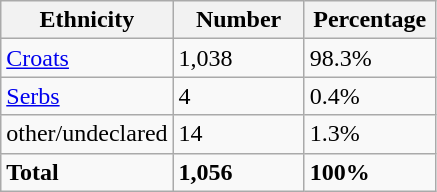<table class="wikitable">
<tr>
<th width="100px">Ethnicity</th>
<th width="80px">Number</th>
<th width="80px">Percentage</th>
</tr>
<tr>
<td><a href='#'>Croats</a></td>
<td>1,038</td>
<td>98.3%</td>
</tr>
<tr>
<td><a href='#'>Serbs</a></td>
<td>4</td>
<td>0.4%</td>
</tr>
<tr>
<td>other/undeclared</td>
<td>14</td>
<td>1.3%</td>
</tr>
<tr>
<td><strong>Total</strong></td>
<td><strong>1,056</strong></td>
<td><strong>100%</strong></td>
</tr>
</table>
